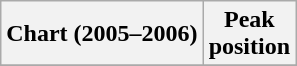<table class="wikitable sortable plainrowheaders" style="text-align:left">
<tr>
<th scope="col">Chart (2005–2006)</th>
<th scope="col">Peak<br>position</th>
</tr>
<tr>
</tr>
</table>
